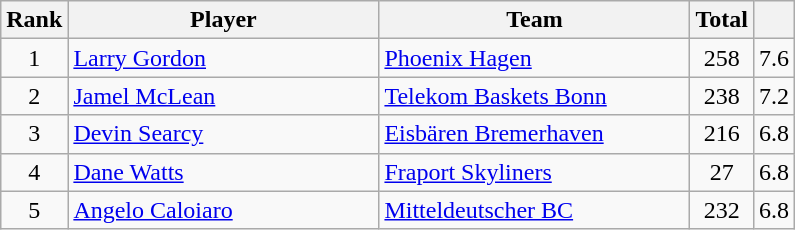<table class="wikitable" style="text-align:center">
<tr>
<th>Rank</th>
<th width=200>Player</th>
<th width=200>Team</th>
<th>Total</th>
<th></th>
</tr>
<tr>
<td>1</td>
<td align=left> <a href='#'>Larry Gordon</a></td>
<td align=left><a href='#'>Phoenix Hagen</a></td>
<td>258</td>
<td>7.6</td>
</tr>
<tr>
<td>2</td>
<td align=left> <a href='#'>Jamel McLean</a></td>
<td align=left><a href='#'>Telekom Baskets Bonn</a></td>
<td>238</td>
<td>7.2</td>
</tr>
<tr>
<td>3</td>
<td align=left> <a href='#'>Devin Searcy</a></td>
<td align=left><a href='#'>Eisbären Bremerhaven</a></td>
<td>216</td>
<td>6.8</td>
</tr>
<tr>
<td>4</td>
<td align=left> <a href='#'>Dane Watts</a></td>
<td align=left><a href='#'>Fraport Skyliners</a></td>
<td>27</td>
<td>6.8</td>
</tr>
<tr>
<td>5</td>
<td align=left> <a href='#'>Angelo Caloiaro</a></td>
<td align=left><a href='#'>Mitteldeutscher BC</a></td>
<td>232</td>
<td>6.8</td>
</tr>
</table>
